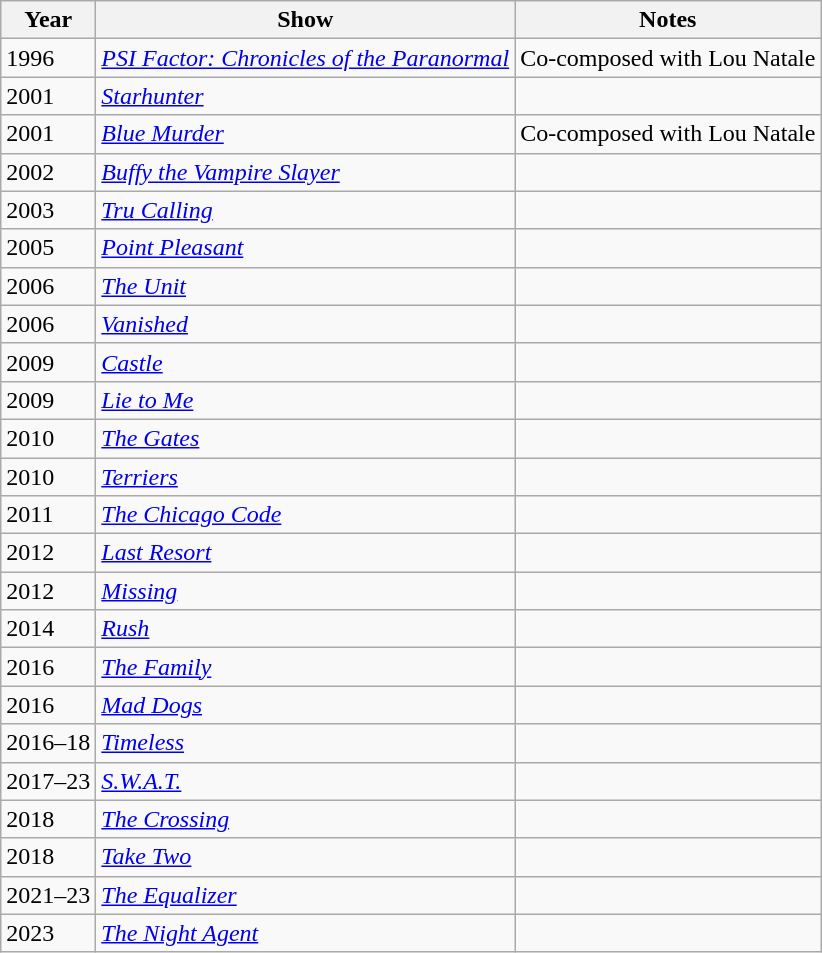<table class= "wikitable sortable">
<tr>
<th>Year</th>
<th>Show</th>
<th class= "unsortable">Notes</th>
</tr>
<tr>
<td>1996</td>
<td><em><a href='#'>PSI Factor: Chronicles of the Paranormal</a></em></td>
<td>Co-composed with Lou Natale</td>
</tr>
<tr>
<td>2001</td>
<td><em><a href='#'>Starhunter</a></em></td>
<td></td>
</tr>
<tr>
<td>2001</td>
<td><em><a href='#'>Blue Murder</a></em></td>
<td>Co-composed with Lou Natale</td>
</tr>
<tr>
<td>2002</td>
<td><em><a href='#'>Buffy the Vampire Slayer</a></em></td>
<td></td>
</tr>
<tr>
<td>2003</td>
<td><em><a href='#'>Tru Calling</a></em></td>
<td></td>
</tr>
<tr>
<td>2005</td>
<td><em><a href='#'>Point Pleasant</a></em></td>
<td></td>
</tr>
<tr>
<td>2006</td>
<td data-sort-value= "Unit"><em><a href='#'>The Unit</a></em></td>
<td></td>
</tr>
<tr>
<td>2006</td>
<td><em><a href='#'>Vanished</a></em></td>
<td></td>
</tr>
<tr>
<td>2009</td>
<td><em><a href='#'>Castle</a></em></td>
<td></td>
</tr>
<tr>
<td>2009</td>
<td><em><a href='#'>Lie to Me</a></em></td>
<td></td>
</tr>
<tr>
<td>2010</td>
<td data-sort-value= "Gates"><em><a href='#'>The Gates</a></em></td>
<td></td>
</tr>
<tr>
<td>2010</td>
<td><em><a href='#'>Terriers</a></em></td>
<td></td>
</tr>
<tr>
<td>2011</td>
<td data-sort-value= "Chicago Code"><em><a href='#'>The Chicago Code</a></em></td>
<td></td>
</tr>
<tr>
<td>2012</td>
<td><em><a href='#'>Last Resort</a></em></td>
<td></td>
</tr>
<tr>
<td>2012</td>
<td><em><a href='#'>Missing</a></em></td>
<td></td>
</tr>
<tr>
<td>2014</td>
<td><em><a href='#'>Rush</a></em></td>
<td></td>
</tr>
<tr>
<td>2016</td>
<td data-sort-value= "Family"><em><a href='#'>The Family</a></em></td>
<td></td>
</tr>
<tr>
<td>2016</td>
<td><em><a href='#'>Mad Dogs</a></em></td>
<td></td>
</tr>
<tr>
<td>2016–18</td>
<td><em><a href='#'>Timeless</a></em></td>
<td></td>
</tr>
<tr>
<td>2017–23</td>
<td><em><a href='#'>S.W.A.T.</a></em></td>
<td></td>
</tr>
<tr>
<td>2018</td>
<td><em><a href='#'>The Crossing</a></em></td>
<td></td>
</tr>
<tr>
<td>2018</td>
<td><a href='#'><em>Take Two</em></a></td>
<td></td>
</tr>
<tr>
<td>2021–23</td>
<td><a href='#'><em>The Equalizer</em></a></td>
<td></td>
</tr>
<tr>
<td>2023</td>
<td><em><a href='#'>The Night Agent</a></em></td>
<td></td>
</tr>
</table>
